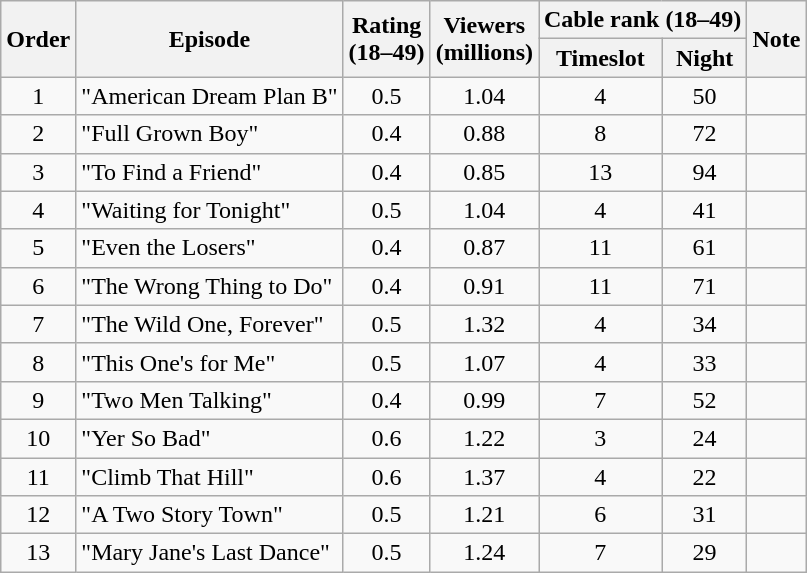<table class="wikitable sortable plainrowheaders" style="text-align:center">
<tr>
<th scope="col" rowspan="2">Order</th>
<th scope="col" rowspan="2">Episode</th>
<th scope="col" rowspan="2">Rating<br>(18–49)</th>
<th scope="col" rowspan="2">Viewers<br>(millions)</th>
<th scope="col" colspan=2>Cable rank (18–49)</th>
<th scope="col" rowspan="2">Note</th>
</tr>
<tr>
<th scope="col">Timeslot</th>
<th scope="col">Night</th>
</tr>
<tr>
<td scope="row">1</td>
<td style="text-align: left">"American Dream Plan B"</td>
<td>0.5</td>
<td>1.04</td>
<td>4</td>
<td>50</td>
<td></td>
</tr>
<tr>
<td scope="row">2</td>
<td style="text-align: left">"Full Grown Boy"</td>
<td>0.4</td>
<td>0.88</td>
<td>8</td>
<td>72</td>
<td></td>
</tr>
<tr>
<td scope="row">3</td>
<td style="text-align: left">"To Find a Friend"</td>
<td>0.4</td>
<td>0.85</td>
<td>13</td>
<td>94</td>
<td></td>
</tr>
<tr>
<td scope="row">4</td>
<td style="text-align: left">"Waiting for Tonight"</td>
<td>0.5</td>
<td>1.04</td>
<td>4</td>
<td>41</td>
<td></td>
</tr>
<tr>
<td scope="row">5</td>
<td style="text-align: left">"Even the Losers"</td>
<td>0.4</td>
<td>0.87</td>
<td>11</td>
<td>61</td>
<td></td>
</tr>
<tr>
<td scope="row">6</td>
<td style="text-align: left">"The Wrong Thing to Do"</td>
<td>0.4</td>
<td>0.91</td>
<td>11</td>
<td>71</td>
<td></td>
</tr>
<tr>
<td scope="row">7</td>
<td style="text-align: left">"The Wild One, Forever"</td>
<td>0.5</td>
<td>1.32</td>
<td>4</td>
<td>34</td>
<td></td>
</tr>
<tr>
<td scope="row">8</td>
<td style="text-align: left">"This One's for Me"</td>
<td>0.5</td>
<td>1.07</td>
<td>4</td>
<td>33</td>
<td></td>
</tr>
<tr>
<td scope="row">9</td>
<td style="text-align: left">"Two Men Talking"</td>
<td>0.4</td>
<td>0.99</td>
<td>7</td>
<td>52</td>
<td></td>
</tr>
<tr>
<td scope="row">10</td>
<td style="text-align: left">"Yer So Bad"</td>
<td>0.6</td>
<td>1.22</td>
<td>3</td>
<td>24</td>
<td></td>
</tr>
<tr>
<td scope="row">11</td>
<td style="text-align: left">"Climb That Hill"</td>
<td>0.6</td>
<td>1.37</td>
<td>4</td>
<td>22</td>
<td></td>
</tr>
<tr>
<td scope="row">12</td>
<td style="text-align: left">"A Two Story Town"</td>
<td>0.5</td>
<td>1.21</td>
<td>6</td>
<td>31</td>
<td></td>
</tr>
<tr>
<td scope="row">13</td>
<td style="text-align: left">"Mary Jane's Last Dance"</td>
<td>0.5</td>
<td>1.24</td>
<td>7</td>
<td>29</td>
<td></td>
</tr>
</table>
